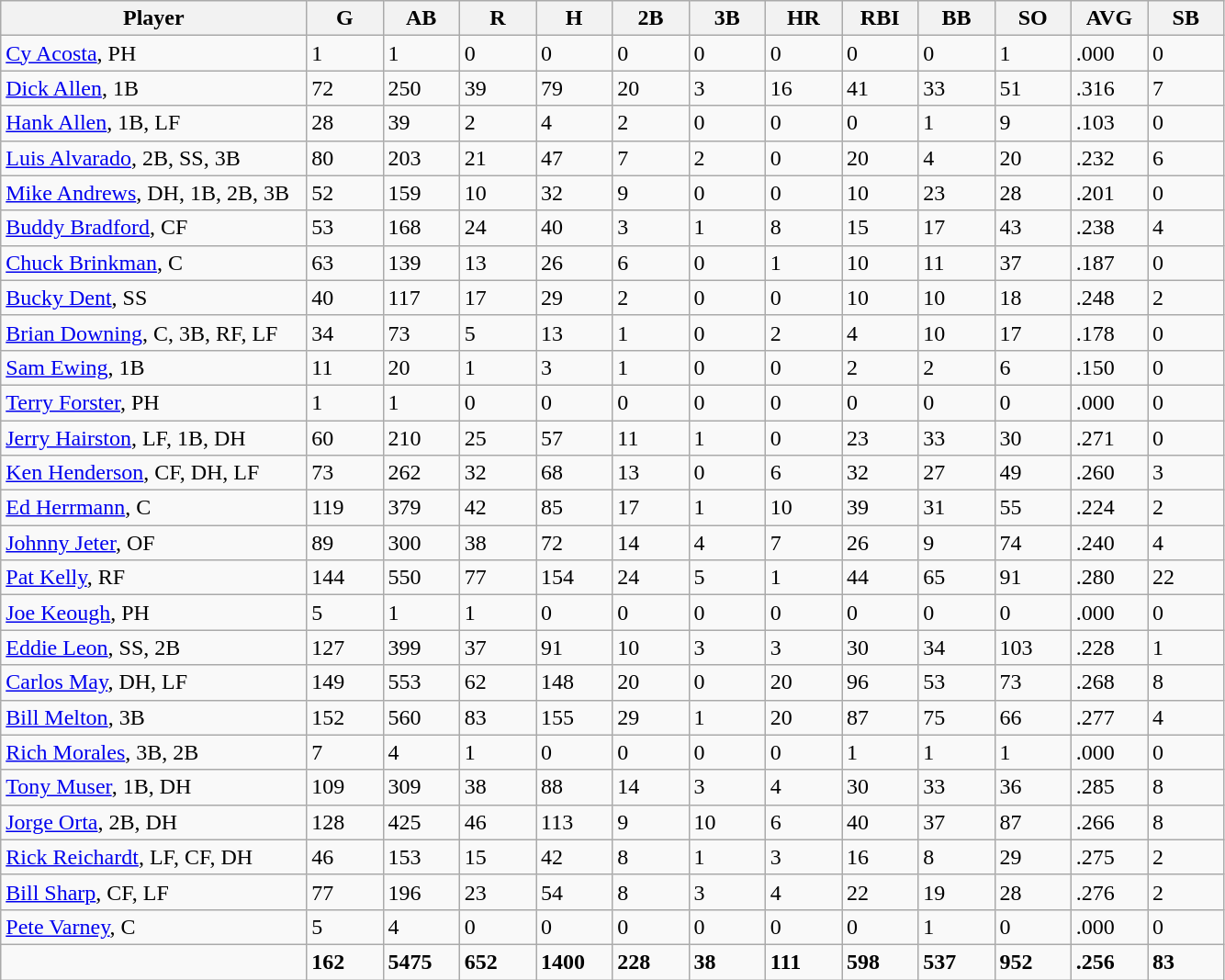<table class="wikitable sortable">
<tr>
<th bgcolor="#DDDDFF" width="24%">Player</th>
<th bgcolor="#DDDDFF" width="6%">G</th>
<th bgcolor="#DDDDFF" width="6%">AB</th>
<th bgcolor="#DDDDFF" width="6%">R</th>
<th bgcolor="#DDDDFF" width="6%">H</th>
<th bgcolor="#DDDDFF" width="6%">2B</th>
<th bgcolor="#DDDDFF" width="6%">3B</th>
<th bgcolor="#DDDDFF" width="6%">HR</th>
<th bgcolor="#DDDDFF" width="6%">RBI</th>
<th bgcolor="#DDDDFF" width="6%">BB</th>
<th bgcolor="#DDDDFF" width="6%">SO</th>
<th bgcolor="#DDDDFF" width="6%">AVG</th>
<th bgcolor="#DDDDFF" width="6%">SB</th>
</tr>
<tr>
<td><a href='#'>Cy Acosta</a>, PH</td>
<td>1</td>
<td>1</td>
<td>0</td>
<td>0</td>
<td>0</td>
<td>0</td>
<td>0</td>
<td>0</td>
<td>0</td>
<td>1</td>
<td>.000</td>
<td>0</td>
</tr>
<tr>
<td><a href='#'>Dick Allen</a>, 1B</td>
<td>72</td>
<td>250</td>
<td>39</td>
<td>79</td>
<td>20</td>
<td>3</td>
<td>16</td>
<td>41</td>
<td>33</td>
<td>51</td>
<td>.316</td>
<td>7</td>
</tr>
<tr>
<td><a href='#'>Hank Allen</a>, 1B, LF</td>
<td>28</td>
<td>39</td>
<td>2</td>
<td>4</td>
<td>2</td>
<td>0</td>
<td>0</td>
<td>0</td>
<td>1</td>
<td>9</td>
<td>.103</td>
<td>0</td>
</tr>
<tr>
<td><a href='#'>Luis Alvarado</a>, 2B, SS, 3B</td>
<td>80</td>
<td>203</td>
<td>21</td>
<td>47</td>
<td>7</td>
<td>2</td>
<td>0</td>
<td>20</td>
<td>4</td>
<td>20</td>
<td>.232</td>
<td>6</td>
</tr>
<tr>
<td><a href='#'>Mike Andrews</a>, DH, 1B, 2B, 3B</td>
<td>52</td>
<td>159</td>
<td>10</td>
<td>32</td>
<td>9</td>
<td>0</td>
<td>0</td>
<td>10</td>
<td>23</td>
<td>28</td>
<td>.201</td>
<td>0</td>
</tr>
<tr>
<td><a href='#'>Buddy Bradford</a>, CF</td>
<td>53</td>
<td>168</td>
<td>24</td>
<td>40</td>
<td>3</td>
<td>1</td>
<td>8</td>
<td>15</td>
<td>17</td>
<td>43</td>
<td>.238</td>
<td>4</td>
</tr>
<tr>
<td><a href='#'>Chuck Brinkman</a>, C</td>
<td>63</td>
<td>139</td>
<td>13</td>
<td>26</td>
<td>6</td>
<td>0</td>
<td>1</td>
<td>10</td>
<td>11</td>
<td>37</td>
<td>.187</td>
<td>0</td>
</tr>
<tr>
<td><a href='#'>Bucky Dent</a>, SS</td>
<td>40</td>
<td>117</td>
<td>17</td>
<td>29</td>
<td>2</td>
<td>0</td>
<td>0</td>
<td>10</td>
<td>10</td>
<td>18</td>
<td>.248</td>
<td>2</td>
</tr>
<tr>
<td><a href='#'>Brian Downing</a>, C, 3B, RF, LF</td>
<td>34</td>
<td>73</td>
<td>5</td>
<td>13</td>
<td>1</td>
<td>0</td>
<td>2</td>
<td>4</td>
<td>10</td>
<td>17</td>
<td>.178</td>
<td>0</td>
</tr>
<tr>
<td><a href='#'>Sam Ewing</a>, 1B</td>
<td>11</td>
<td>20</td>
<td>1</td>
<td>3</td>
<td>1</td>
<td>0</td>
<td>0</td>
<td>2</td>
<td>2</td>
<td>6</td>
<td>.150</td>
<td>0</td>
</tr>
<tr>
<td><a href='#'>Terry Forster</a>, PH</td>
<td>1</td>
<td>1</td>
<td>0</td>
<td>0</td>
<td>0</td>
<td>0</td>
<td>0</td>
<td>0</td>
<td>0</td>
<td>0</td>
<td>.000</td>
<td>0</td>
</tr>
<tr>
<td><a href='#'>Jerry Hairston</a>, LF, 1B, DH</td>
<td>60</td>
<td>210</td>
<td>25</td>
<td>57</td>
<td>11</td>
<td>1</td>
<td>0</td>
<td>23</td>
<td>33</td>
<td>30</td>
<td>.271</td>
<td>0</td>
</tr>
<tr>
<td><a href='#'>Ken Henderson</a>, CF, DH, LF</td>
<td>73</td>
<td>262</td>
<td>32</td>
<td>68</td>
<td>13</td>
<td>0</td>
<td>6</td>
<td>32</td>
<td>27</td>
<td>49</td>
<td>.260</td>
<td>3</td>
</tr>
<tr>
<td><a href='#'>Ed Herrmann</a>, C</td>
<td>119</td>
<td>379</td>
<td>42</td>
<td>85</td>
<td>17</td>
<td>1</td>
<td>10</td>
<td>39</td>
<td>31</td>
<td>55</td>
<td>.224</td>
<td>2</td>
</tr>
<tr>
<td><a href='#'>Johnny Jeter</a>, OF</td>
<td>89</td>
<td>300</td>
<td>38</td>
<td>72</td>
<td>14</td>
<td>4</td>
<td>7</td>
<td>26</td>
<td>9</td>
<td>74</td>
<td>.240</td>
<td>4</td>
</tr>
<tr>
<td><a href='#'>Pat Kelly</a>, RF</td>
<td>144</td>
<td>550</td>
<td>77</td>
<td>154</td>
<td>24</td>
<td>5</td>
<td>1</td>
<td>44</td>
<td>65</td>
<td>91</td>
<td>.280</td>
<td>22</td>
</tr>
<tr>
<td><a href='#'>Joe Keough</a>, PH</td>
<td>5</td>
<td>1</td>
<td>1</td>
<td>0</td>
<td>0</td>
<td>0</td>
<td>0</td>
<td>0</td>
<td>0</td>
<td>0</td>
<td>.000</td>
<td>0</td>
</tr>
<tr>
<td><a href='#'>Eddie Leon</a>, SS, 2B</td>
<td>127</td>
<td>399</td>
<td>37</td>
<td>91</td>
<td>10</td>
<td>3</td>
<td>3</td>
<td>30</td>
<td>34</td>
<td>103</td>
<td>.228</td>
<td>1</td>
</tr>
<tr>
<td><a href='#'>Carlos May</a>, DH, LF</td>
<td>149</td>
<td>553</td>
<td>62</td>
<td>148</td>
<td>20</td>
<td>0</td>
<td>20</td>
<td>96</td>
<td>53</td>
<td>73</td>
<td>.268</td>
<td>8</td>
</tr>
<tr>
<td><a href='#'>Bill Melton</a>, 3B</td>
<td>152</td>
<td>560</td>
<td>83</td>
<td>155</td>
<td>29</td>
<td>1</td>
<td>20</td>
<td>87</td>
<td>75</td>
<td>66</td>
<td>.277</td>
<td>4</td>
</tr>
<tr>
<td><a href='#'>Rich Morales</a>, 3B, 2B</td>
<td>7</td>
<td>4</td>
<td>1</td>
<td>0</td>
<td>0</td>
<td>0</td>
<td>0</td>
<td>1</td>
<td>1</td>
<td>1</td>
<td>.000</td>
<td>0</td>
</tr>
<tr>
<td><a href='#'>Tony Muser</a>, 1B, DH</td>
<td>109</td>
<td>309</td>
<td>38</td>
<td>88</td>
<td>14</td>
<td>3</td>
<td>4</td>
<td>30</td>
<td>33</td>
<td>36</td>
<td>.285</td>
<td>8</td>
</tr>
<tr>
<td><a href='#'>Jorge Orta</a>, 2B, DH</td>
<td>128</td>
<td>425</td>
<td>46</td>
<td>113</td>
<td>9</td>
<td>10</td>
<td>6</td>
<td>40</td>
<td>37</td>
<td>87</td>
<td>.266</td>
<td>8</td>
</tr>
<tr>
<td><a href='#'>Rick Reichardt</a>, LF, CF, DH</td>
<td>46</td>
<td>153</td>
<td>15</td>
<td>42</td>
<td>8</td>
<td>1</td>
<td>3</td>
<td>16</td>
<td>8</td>
<td>29</td>
<td>.275</td>
<td>2</td>
</tr>
<tr>
<td><a href='#'>Bill Sharp</a>, CF, LF</td>
<td>77</td>
<td>196</td>
<td>23</td>
<td>54</td>
<td>8</td>
<td>3</td>
<td>4</td>
<td>22</td>
<td>19</td>
<td>28</td>
<td>.276</td>
<td>2</td>
</tr>
<tr>
<td><a href='#'>Pete Varney</a>, C</td>
<td>5</td>
<td>4</td>
<td>0</td>
<td>0</td>
<td>0</td>
<td>0</td>
<td>0</td>
<td>0</td>
<td>1</td>
<td>0</td>
<td>.000</td>
<td>0</td>
</tr>
<tr class="sortbottom">
<td></td>
<td><strong>162</strong></td>
<td><strong>5475</strong></td>
<td><strong>652</strong></td>
<td><strong>1400</strong></td>
<td><strong>228</strong></td>
<td><strong>38</strong></td>
<td><strong>111</strong></td>
<td><strong>598</strong></td>
<td><strong>537</strong></td>
<td><strong>952</strong></td>
<td><strong>.256</strong></td>
<td><strong>83</strong></td>
</tr>
</table>
